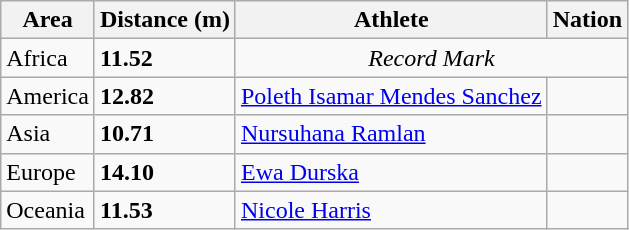<table class="wikitable">
<tr>
<th>Area</th>
<th>Distance (m)</th>
<th>Athlete</th>
<th>Nation</th>
</tr>
<tr>
<td>Africa</td>
<td><strong>11.52</strong></td>
<td colspan="2" align="center"><em>Record Mark</em></td>
</tr>
<tr>
<td>America</td>
<td><strong>12.82</strong></td>
<td><a href='#'>Poleth Isamar Mendes Sanchez</a></td>
<td></td>
</tr>
<tr>
<td>Asia</td>
<td><strong>10.71</strong></td>
<td><a href='#'>Nursuhana Ramlan</a></td>
<td></td>
</tr>
<tr>
<td>Europe</td>
<td><strong>14.10</strong> </td>
<td><a href='#'>Ewa Durska</a></td>
<td></td>
</tr>
<tr>
<td>Oceania</td>
<td><strong>11.53</strong></td>
<td><a href='#'>Nicole Harris</a></td>
<td></td>
</tr>
</table>
